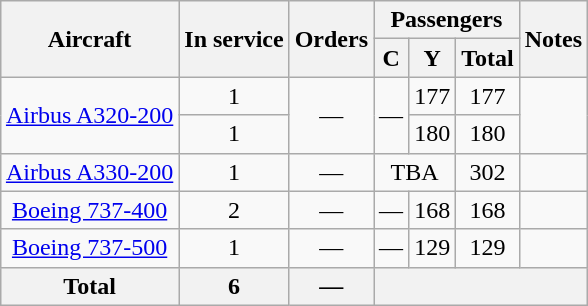<table class="wikitable" style="border-collapse:collapse;text-align:center;margin:1em auto;">
<tr>
<th rowspan="2">Aircraft</th>
<th rowspan="2">In service</th>
<th rowspan="2">Orders</th>
<th colspan="3">Passengers</th>
<th rowspan="2">Notes</th>
</tr>
<tr>
<th><abbr>C</abbr></th>
<th><abbr>Y</abbr></th>
<th>Total</th>
</tr>
<tr>
<td rowspan="2"><a href='#'>Airbus A320-200</a></td>
<td>1</td>
<td rowspan="2">—</td>
<td rowspan="2">—</td>
<td>177</td>
<td>177</td>
<td rowspan="2"></td>
</tr>
<tr>
<td>1</td>
<td>180</td>
<td>180</td>
</tr>
<tr>
<td><a href='#'>Airbus A330-200</a></td>
<td>1</td>
<td>—</td>
<td colspan="2">TBA</td>
<td>302</td>
<td></td>
</tr>
<tr>
<td><a href='#'>Boeing 737-400</a></td>
<td>2</td>
<td>—</td>
<td>—</td>
<td>168</td>
<td>168</td>
<td></td>
</tr>
<tr>
<td><a href='#'>Boeing 737-500</a></td>
<td>1</td>
<td>—</td>
<td>—</td>
<td>129</td>
<td>129</td>
<td></td>
</tr>
<tr>
<th>Total</th>
<th>6</th>
<th>—</th>
<th colspan="4"></th>
</tr>
</table>
